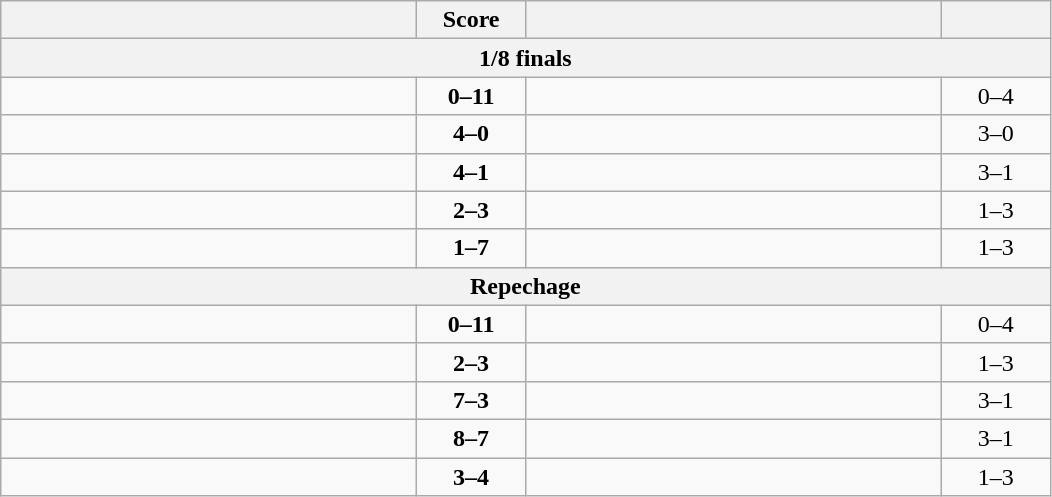<table class="wikitable" style="text-align: left; ">
<tr>
<th align="right" width="270"></th>
<th width="65">Score</th>
<th align="left" width="270"></th>
<th width="65"></th>
</tr>
<tr>
<th colspan=4>1/8 finals</th>
</tr>
<tr>
<td></td>
<td align="center"><strong>0–11</strong></td>
<td><strong></strong></td>
<td align=center>0–4 <strong></strong></td>
</tr>
<tr>
<td><strong></strong></td>
<td align="center"><strong>4–0</strong></td>
<td></td>
<td align=center>3–0 <strong></strong></td>
</tr>
<tr>
<td><strong></strong></td>
<td align="center"><strong>4–1</strong></td>
<td></td>
<td align=center>3–1 <strong></strong></td>
</tr>
<tr>
<td></td>
<td align="center"><strong>2–3</strong></td>
<td><strong></strong></td>
<td align=center>1–3 <strong></strong></td>
</tr>
<tr>
<td></td>
<td align="center"><strong>1–7</strong></td>
<td><strong></strong></td>
<td align=center>1–3 <strong></strong></td>
</tr>
<tr>
<th colspan=4>Repechage</th>
</tr>
<tr>
<td></td>
<td align="center"><strong>0–11</strong></td>
<td><strong></strong></td>
<td align=center>0–4 <strong></strong></td>
</tr>
<tr>
<td></td>
<td align="center"><strong>2–3</strong></td>
<td><strong></strong></td>
<td align=center>1–3 <strong></strong></td>
</tr>
<tr>
<td><strong></strong></td>
<td align="center"><strong>7–3</strong></td>
<td></td>
<td align=center>3–1 <strong></strong></td>
</tr>
<tr>
<td><strong></strong></td>
<td align="center"><strong>8–7</strong></td>
<td></td>
<td align=center>3–1 <strong></strong></td>
</tr>
<tr>
<td></td>
<td align="center"><strong>3–4</strong></td>
<td><strong></strong></td>
<td align=center>1–3 <strong></strong></td>
</tr>
</table>
